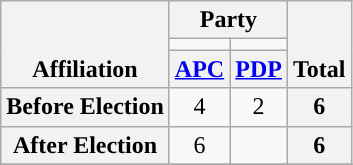<table class=wikitable style="text-align:center">
<tr style="vertical-align:bottom;">
<th rowspan=3>Affiliation</th>
<th colspan=2>Party</th>
<th rowspan=3>Total</th>
</tr>
<tr>
<td style="background-color:"></td>
<td style="background-color:"></td>
</tr>
<tr>
<th><a href='#'>APC</a></th>
<th><a href='#'>PDP</a></th>
</tr>
<tr>
<th>Before Election</th>
<td>4</td>
<td>2</td>
<th>6</th>
</tr>
<tr>
<th>After Election</th>
<td>6</td>
<td></td>
<th>6</th>
</tr>
<tr>
</tr>
</table>
